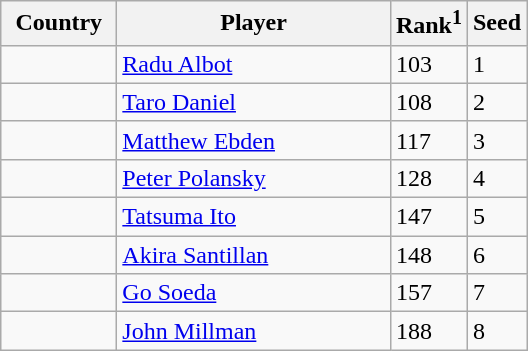<table class="sortable wikitable">
<tr>
<th width="70">Country</th>
<th width="175">Player</th>
<th>Rank<sup>1</sup></th>
<th>Seed</th>
</tr>
<tr>
<td></td>
<td><a href='#'>Radu Albot</a></td>
<td>103</td>
<td>1</td>
</tr>
<tr>
<td></td>
<td><a href='#'>Taro Daniel</a></td>
<td>108</td>
<td>2</td>
</tr>
<tr>
<td></td>
<td><a href='#'>Matthew Ebden</a></td>
<td>117</td>
<td>3</td>
</tr>
<tr>
<td></td>
<td><a href='#'>Peter Polansky</a></td>
<td>128</td>
<td>4</td>
</tr>
<tr>
<td></td>
<td><a href='#'>Tatsuma Ito</a></td>
<td>147</td>
<td>5</td>
</tr>
<tr>
<td></td>
<td><a href='#'>Akira Santillan</a></td>
<td>148</td>
<td>6</td>
</tr>
<tr>
<td></td>
<td><a href='#'>Go Soeda</a></td>
<td>157</td>
<td>7</td>
</tr>
<tr>
<td></td>
<td><a href='#'>John Millman</a></td>
<td>188</td>
<td>8</td>
</tr>
</table>
